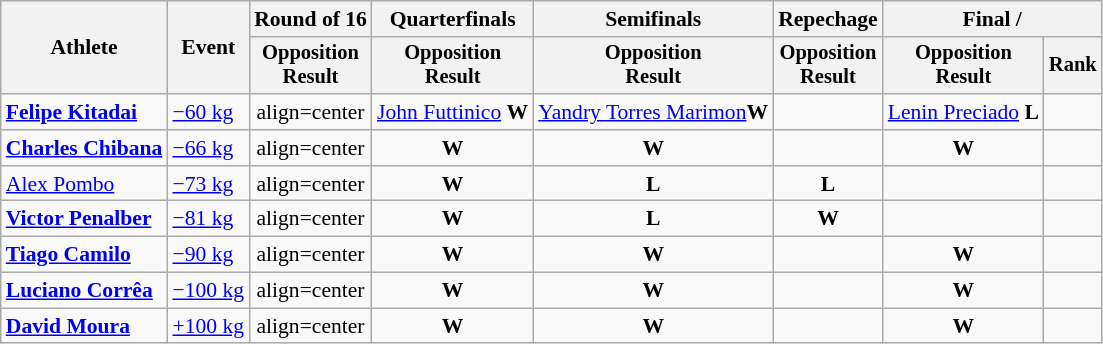<table class="wikitable" style="font-size:90%">
<tr>
<th rowspan=2>Athlete</th>
<th rowspan=2>Event</th>
<th>Round of 16</th>
<th>Quarterfinals</th>
<th>Semifinals</th>
<th>Repechage</th>
<th colspan=2>Final / </th>
</tr>
<tr style="font-size:95%">
<th>Opposition<br>Result</th>
<th>Opposition<br>Result</th>
<th>Opposition<br>Result</th>
<th>Opposition<br>Result</th>
<th>Opposition<br>Result</th>
<th>Rank</th>
</tr>
<tr align=center>
<td align=left><strong><a href='#'>Felipe Kitadai</a></strong></td>
<td align=left><a href='#'>−60 kg</a></td>
<td>align=center </td>
<td> <a href='#'>John Futtinico</a> <strong>W</strong></td>
<td> <a href='#'>Yandry Torres Marimon</a><strong>W</strong></td>
<td></td>
<td> <a href='#'>Lenin Preciado</a> <strong>L</strong></td>
<td></td>
</tr>
<tr align=center>
<td align=left><strong><a href='#'>Charles Chibana</a></strong></td>
<td align=left><a href='#'>−66 kg</a></td>
<td>align=center </td>
<td> <strong>W</strong></td>
<td><strong>W</strong></td>
<td></td>
<td><strong>W</strong></td>
<td></td>
</tr>
<tr align=center>
<td align=left><a href='#'>Alex Pombo</a></td>
<td align=left><a href='#'>−73 kg</a></td>
<td>align=center </td>
<td><strong>W</strong></td>
<td><strong>L</strong></td>
<td><strong>L</strong></td>
<td></td>
<td></td>
</tr>
<tr align=center>
<td align=left><strong><a href='#'>Victor Penalber</a></strong></td>
<td align=left><a href='#'>−81 kg</a></td>
<td>align=center </td>
<td><strong>W</strong></td>
<td><strong>L</strong></td>
<td><strong>W</strong></td>
<td></td>
<td></td>
</tr>
<tr align=center>
<td align=left><strong><a href='#'>Tiago Camilo</a></strong></td>
<td align=left><a href='#'>−90 kg</a></td>
<td>align=center </td>
<td><strong>W</strong></td>
<td><strong>W</strong></td>
<td></td>
<td><strong>W</strong></td>
<td></td>
</tr>
<tr align=center>
<td align=left><strong><a href='#'>Luciano Corrêa</a></strong></td>
<td align=left><a href='#'>−100 kg</a></td>
<td>align=center </td>
<td><strong>W</strong></td>
<td><strong>W</strong></td>
<td></td>
<td><strong>W</strong></td>
<td></td>
</tr>
<tr align=center>
<td align=left><strong><a href='#'>David Moura</a></strong></td>
<td align=left><a href='#'>+100 kg</a></td>
<td>align=center </td>
<td><strong>W</strong></td>
<td><strong>W</strong></td>
<td></td>
<td><strong>W</strong></td>
<td></td>
</tr>
</table>
